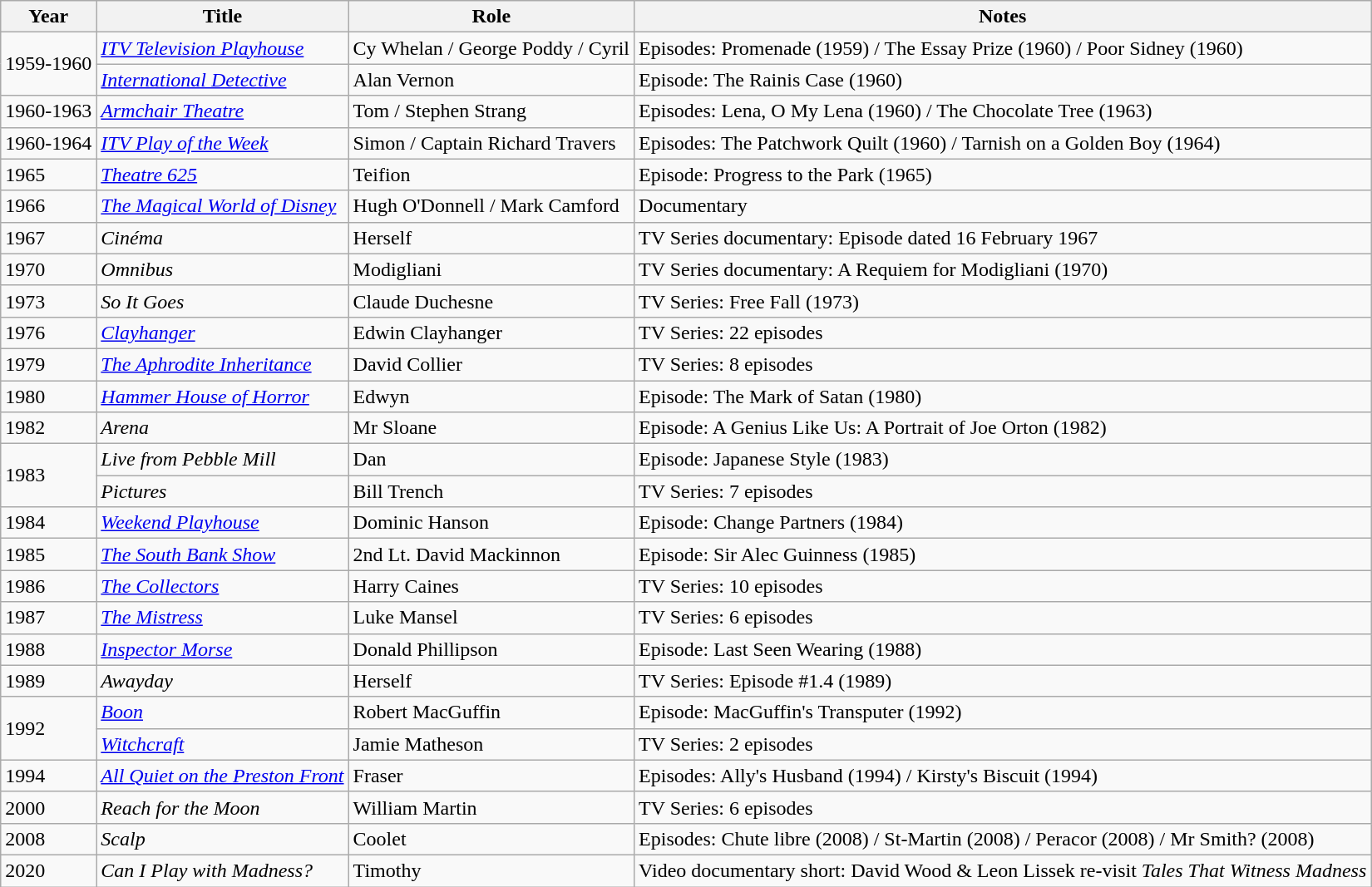<table class="wikitable sortable">
<tr>
<th>Year</th>
<th>Title</th>
<th>Role</th>
<th>Notes</th>
</tr>
<tr>
<td rowspan=2>1959-1960</td>
<td><em><a href='#'>ITV Television Playhouse</a></em></td>
<td>Cy Whelan / George Poddy / Cyril</td>
<td>Episodes: Promenade (1959) / The Essay Prize (1960) / Poor Sidney (1960)</td>
</tr>
<tr>
<td><em><a href='#'>International Detective</a></em></td>
<td>Alan Vernon</td>
<td>Episode: The Rainis Case (1960)</td>
</tr>
<tr>
<td>1960-1963</td>
<td><em><a href='#'>Armchair Theatre</a></em></td>
<td>Tom / Stephen Strang</td>
<td>Episodes: Lena, O My Lena (1960) / The Chocolate Tree (1963)</td>
</tr>
<tr>
<td>1960-1964</td>
<td><em><a href='#'>ITV Play of the Week</a></em></td>
<td>Simon / Captain Richard Travers</td>
<td>Episodes: The Patchwork Quilt (1960) / Tarnish on a Golden Boy (1964)</td>
</tr>
<tr>
<td>1965</td>
<td><em><a href='#'>Theatre 625</a></em></td>
<td>Teifion</td>
<td>Episode: Progress to the Park (1965)</td>
</tr>
<tr>
<td>1966</td>
<td><em><a href='#'>The Magical World of Disney</a></em></td>
<td>Hugh O'Donnell / Mark Camford</td>
<td>Documentary</td>
</tr>
<tr>
<td>1967</td>
<td><em>Cinéma</em></td>
<td>Herself</td>
<td>TV Series documentary: Episode dated 16 February 1967</td>
</tr>
<tr>
<td>1970</td>
<td><em>Omnibus</em></td>
<td>Modigliani</td>
<td>TV Series documentary: A Requiem for Modigliani (1970)</td>
</tr>
<tr>
<td>1973</td>
<td><em>So It Goes</em></td>
<td>Claude Duchesne</td>
<td>TV Series: Free Fall (1973)</td>
</tr>
<tr>
<td>1976</td>
<td><em><a href='#'>Clayhanger</a></em></td>
<td>Edwin Clayhanger</td>
<td>TV Series: 22 episodes</td>
</tr>
<tr>
<td>1979</td>
<td><em><a href='#'>The Aphrodite Inheritance</a></em></td>
<td>David Collier</td>
<td>TV Series: 8 episodes</td>
</tr>
<tr>
<td>1980</td>
<td><em><a href='#'>Hammer House of Horror</a></em></td>
<td>Edwyn</td>
<td>Episode: The Mark of Satan (1980)</td>
</tr>
<tr>
<td>1982</td>
<td><em>Arena</em></td>
<td>Mr Sloane</td>
<td>Episode: A Genius Like Us: A Portrait of Joe Orton (1982)</td>
</tr>
<tr>
<td rowspan=2>1983</td>
<td><em>Live from Pebble Mill</em></td>
<td>Dan</td>
<td>Episode: Japanese Style (1983)</td>
</tr>
<tr>
<td><em>Pictures</em></td>
<td>Bill Trench</td>
<td>TV Series: 7 episodes</td>
</tr>
<tr>
<td>1984</td>
<td><em><a href='#'>Weekend Playhouse</a></em></td>
<td>Dominic Hanson</td>
<td>Episode: Change Partners (1984)</td>
</tr>
<tr>
<td>1985</td>
<td><em><a href='#'>The South Bank Show</a></em></td>
<td>2nd Lt. David Mackinnon</td>
<td>Episode: Sir Alec Guinness (1985)</td>
</tr>
<tr>
<td>1986</td>
<td><em><a href='#'>The Collectors</a></em></td>
<td>Harry Caines</td>
<td>TV Series: 10 episodes</td>
</tr>
<tr>
<td>1987</td>
<td><em><a href='#'>The Mistress</a></em></td>
<td>Luke Mansel</td>
<td>TV Series: 6 episodes</td>
</tr>
<tr>
<td>1988</td>
<td><em><a href='#'>Inspector Morse</a></em></td>
<td>Donald Phillipson</td>
<td>Episode: Last Seen Wearing (1988)</td>
</tr>
<tr>
<td>1989</td>
<td><em>Awayday</em></td>
<td>Herself</td>
<td>TV Series: Episode #1.4 (1989)</td>
</tr>
<tr>
<td rowspan=2>1992</td>
<td><em><a href='#'>Boon</a></em></td>
<td>Robert MacGuffin</td>
<td>Episode: MacGuffin's Transputer (1992)</td>
</tr>
<tr>
<td><em><a href='#'>Witchcraft</a></em></td>
<td>Jamie Matheson</td>
<td>TV Series: 2 episodes</td>
</tr>
<tr>
<td>1994</td>
<td><em><a href='#'>All Quiet on the Preston Front</a></em></td>
<td>Fraser</td>
<td>Episodes: Ally's Husband (1994) / Kirsty's Biscuit (1994)</td>
</tr>
<tr>
<td>2000</td>
<td><em>Reach for the Moon</em></td>
<td>William Martin</td>
<td>TV Series: 6 episodes</td>
</tr>
<tr>
<td>2008</td>
<td><em>Scalp</em></td>
<td>Coolet</td>
<td>Episodes: Chute libre (2008) / St-Martin (2008) / Peracor (2008) / Mr Smith? (2008)</td>
</tr>
<tr>
<td>2020</td>
<td><em>Can I Play with Madness?</em></td>
<td>Timothy</td>
<td>Video documentary short: David Wood & Leon Lissek re-visit <em>Tales That Witness Madness</em></td>
</tr>
</table>
